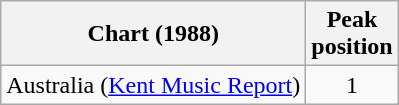<table class="wikitable">
<tr>
<th>Chart (1988)</th>
<th>Peak<br>position</th>
</tr>
<tr>
<td>Australia (<a href='#'>Kent Music Report</a>)</td>
<td style="text-align:center;">1</td>
</tr>
</table>
